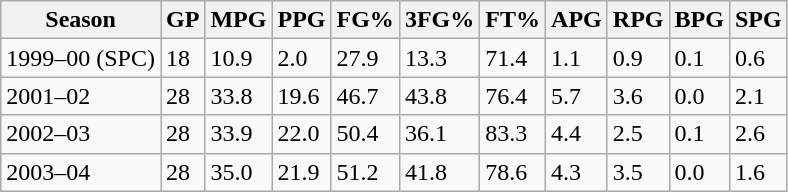<table class="wikitable">
<tr>
<th>Season</th>
<th>GP</th>
<th>MPG</th>
<th>PPG</th>
<th>FG%</th>
<th>3FG%</th>
<th>FT%</th>
<th>APG</th>
<th>RPG</th>
<th>BPG</th>
<th>SPG</th>
</tr>
<tr>
<td>1999–00 (SPC)</td>
<td>18</td>
<td>10.9</td>
<td>2.0</td>
<td>27.9</td>
<td>13.3</td>
<td>71.4</td>
<td>1.1</td>
<td>0.9</td>
<td>0.1</td>
<td>0.6</td>
</tr>
<tr>
<td>2001–02</td>
<td>28</td>
<td>33.8</td>
<td>19.6</td>
<td>46.7</td>
<td>43.8</td>
<td>76.4</td>
<td>5.7</td>
<td>3.6</td>
<td>0.0</td>
<td>2.1</td>
</tr>
<tr>
<td>2002–03</td>
<td>28</td>
<td>33.9</td>
<td>22.0</td>
<td>50.4</td>
<td>36.1</td>
<td>83.3</td>
<td>4.4</td>
<td>2.5</td>
<td>0.1</td>
<td>2.6</td>
</tr>
<tr>
<td>2003–04</td>
<td>28</td>
<td>35.0</td>
<td>21.9</td>
<td>51.2</td>
<td>41.8</td>
<td>78.6</td>
<td>4.3</td>
<td>3.5</td>
<td>0.0</td>
<td>1.6</td>
</tr>
</table>
